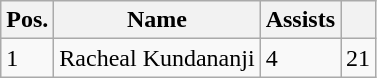<table class="wikitable sortable">
<tr>
<th>Pos.</th>
<th>Name</th>
<th>Assists</th>
<th></th>
</tr>
<tr>
<td>1</td>
<td> Racheal Kundananji</td>
<td>4</td>
<td>21</td>
</tr>
</table>
